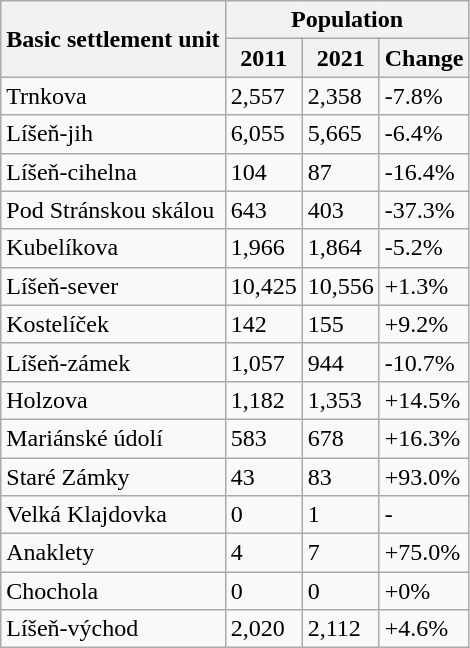<table class="wikitable sortable">
<tr>
<th rowspan=2>Basic settlement unit</th>
<th colspan=3>Population</th>
</tr>
<tr>
<th>2011</th>
<th>2021</th>
<th>Change</th>
</tr>
<tr>
<td>Trnkova</td>
<td>2,557</td>
<td>2,358</td>
<td>-7.8%</td>
</tr>
<tr>
<td>Líšeň-jih</td>
<td>6,055</td>
<td>5,665</td>
<td>-6.4%</td>
</tr>
<tr>
<td>Líšeň-cihelna</td>
<td>104</td>
<td>87</td>
<td>-16.4%</td>
</tr>
<tr>
<td>Pod Stránskou skálou</td>
<td>643</td>
<td>403</td>
<td>-37.3%</td>
</tr>
<tr>
<td>Kubelíkova</td>
<td>1,966</td>
<td>1,864</td>
<td>-5.2%</td>
</tr>
<tr>
<td>Líšeň-sever</td>
<td>10,425</td>
<td>10,556</td>
<td>+1.3%</td>
</tr>
<tr>
<td>Kostelíček</td>
<td>142</td>
<td>155</td>
<td>+9.2%</td>
</tr>
<tr>
<td>Líšeň-zámek</td>
<td>1,057</td>
<td>944</td>
<td>-10.7%</td>
</tr>
<tr>
<td>Holzova</td>
<td>1,182</td>
<td>1,353</td>
<td>+14.5%</td>
</tr>
<tr>
<td>Mariánské údolí</td>
<td>583</td>
<td>678</td>
<td>+16.3%</td>
</tr>
<tr>
<td>Staré Zámky</td>
<td>43</td>
<td>83</td>
<td>+93.0%</td>
</tr>
<tr>
<td>Velká Klajdovka</td>
<td>0</td>
<td>1</td>
<td>-</td>
</tr>
<tr>
<td>Anaklety</td>
<td>4</td>
<td>7</td>
<td>+75.0%</td>
</tr>
<tr>
<td>Chochola</td>
<td>0</td>
<td>0</td>
<td>+0%</td>
</tr>
<tr>
<td>Líšeň-východ</td>
<td>2,020</td>
<td>2,112</td>
<td>+4.6%</td>
</tr>
</table>
